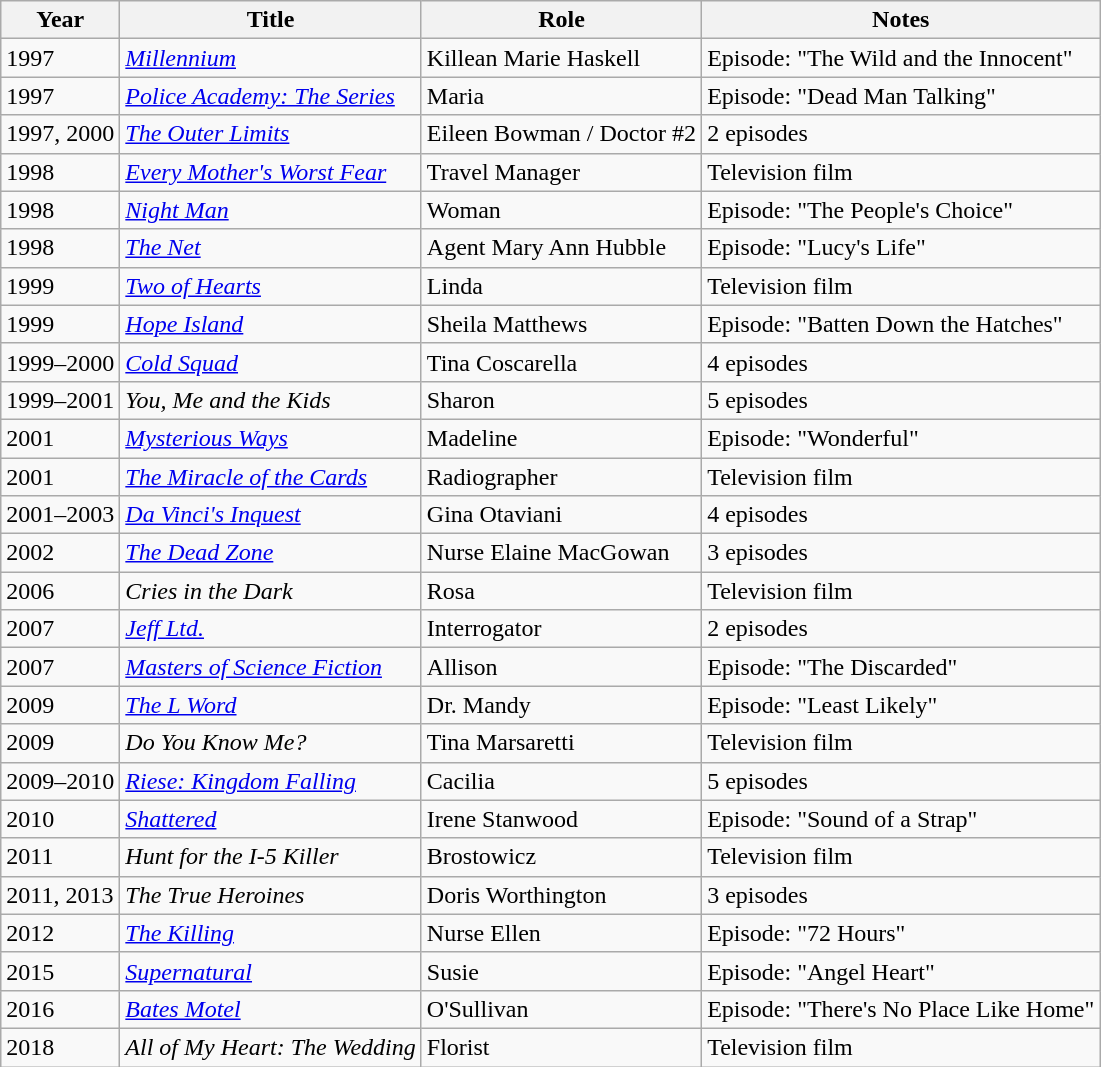<table class="wikitable sortable">
<tr>
<th>Year</th>
<th>Title</th>
<th>Role</th>
<th>Notes</th>
</tr>
<tr>
<td>1997</td>
<td><a href='#'><em>Millennium</em></a></td>
<td>Killean Marie Haskell</td>
<td>Episode: "The Wild and the Innocent"</td>
</tr>
<tr>
<td>1997</td>
<td><em><a href='#'>Police Academy: The Series</a></em></td>
<td>Maria</td>
<td>Episode: "Dead Man Talking"</td>
</tr>
<tr>
<td>1997, 2000</td>
<td data-sort-value="Outer Limits, The"><a href='#'><em>The Outer Limits</em></a></td>
<td>Eileen Bowman / Doctor #2</td>
<td>2 episodes</td>
</tr>
<tr>
<td>1998</td>
<td><em><a href='#'>Every Mother's Worst Fear</a></em></td>
<td>Travel Manager</td>
<td>Television film</td>
</tr>
<tr>
<td>1998</td>
<td><a href='#'><em>Night Man</em></a></td>
<td>Woman</td>
<td>Episode: "The People's Choice"</td>
</tr>
<tr>
<td>1998</td>
<td data-sort-value="Net, The"><a href='#'><em>The Net</em></a></td>
<td>Agent Mary Ann Hubble</td>
<td>Episode: "Lucy's Life"</td>
</tr>
<tr>
<td>1999</td>
<td><a href='#'><em>Two of Hearts</em></a></td>
<td>Linda</td>
<td>Television film</td>
</tr>
<tr>
<td>1999</td>
<td><a href='#'><em>Hope Island</em></a></td>
<td>Sheila Matthews</td>
<td>Episode: "Batten Down the Hatches"</td>
</tr>
<tr>
<td>1999–2000</td>
<td><em><a href='#'>Cold Squad</a></em></td>
<td>Tina Coscarella</td>
<td>4 episodes</td>
</tr>
<tr>
<td>1999–2001</td>
<td><em>You, Me and the Kids</em></td>
<td>Sharon</td>
<td>5 episodes</td>
</tr>
<tr>
<td>2001</td>
<td><a href='#'><em>Mysterious Ways</em></a></td>
<td>Madeline</td>
<td>Episode: "Wonderful"</td>
</tr>
<tr>
<td>2001</td>
<td data-sort-value="Miracle of the Cards, The"><em><a href='#'>The Miracle of the Cards</a></em></td>
<td>Radiographer</td>
<td>Television film</td>
</tr>
<tr>
<td>2001–2003</td>
<td><em><a href='#'>Da Vinci's Inquest</a></em></td>
<td>Gina Otaviani</td>
<td>4 episodes</td>
</tr>
<tr>
<td>2002</td>
<td data-sort-value="Dead Zone, The"><a href='#'><em>The Dead Zone</em></a></td>
<td>Nurse Elaine MacGowan</td>
<td>3 episodes</td>
</tr>
<tr>
<td>2006</td>
<td><em>Cries in the Dark</em></td>
<td>Rosa</td>
<td>Television film</td>
</tr>
<tr>
<td>2007</td>
<td><em><a href='#'>Jeff Ltd.</a></em></td>
<td>Interrogator</td>
<td>2 episodes</td>
</tr>
<tr>
<td>2007</td>
<td><em><a href='#'>Masters of Science Fiction</a></em></td>
<td>Allison</td>
<td>Episode: "The Discarded"</td>
</tr>
<tr>
<td>2009</td>
<td data-sort-value="L Word, The"><em><a href='#'>The L Word</a></em></td>
<td>Dr. Mandy</td>
<td>Episode: "Least Likely"</td>
</tr>
<tr>
<td>2009</td>
<td><em>Do You Know Me?</em></td>
<td>Tina Marsaretti</td>
<td>Television film</td>
</tr>
<tr>
<td>2009–2010</td>
<td><em><a href='#'>Riese: Kingdom Falling</a></em></td>
<td>Cacilia</td>
<td>5 episodes</td>
</tr>
<tr>
<td>2010</td>
<td><a href='#'><em>Shattered</em></a></td>
<td>Irene Stanwood</td>
<td>Episode: "Sound of a Strap"</td>
</tr>
<tr>
<td>2011</td>
<td><em>Hunt for the I-5 Killer</em></td>
<td>Brostowicz</td>
<td>Television film</td>
</tr>
<tr>
<td>2011, 2013</td>
<td data-sort-value="True Heroines, The"><em>The True Heroines</em></td>
<td>Doris Worthington</td>
<td>3 episodes</td>
</tr>
<tr>
<td>2012</td>
<td data-sort-value="Killing, The"><a href='#'><em>The Killing</em></a></td>
<td>Nurse Ellen</td>
<td>Episode: "72 Hours"</td>
</tr>
<tr>
<td>2015</td>
<td><a href='#'><em>Supernatural</em></a></td>
<td>Susie</td>
<td>Episode: "Angel Heart"</td>
</tr>
<tr>
<td>2016</td>
<td><a href='#'><em>Bates Motel</em></a></td>
<td>O'Sullivan</td>
<td>Episode: "There's No Place Like Home"</td>
</tr>
<tr>
<td>2018</td>
<td><em>All of My Heart: The Wedding</em></td>
<td>Florist</td>
<td>Television film</td>
</tr>
</table>
